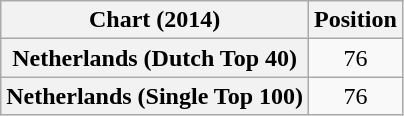<table class="wikitable sortable plainrowheaders" style="text-align:center">
<tr>
<th scope="col">Chart (2014)</th>
<th scope="col">Position</th>
</tr>
<tr>
<th scope="row">Netherlands (Dutch Top 40)</th>
<td>76</td>
</tr>
<tr>
<th scope="row">Netherlands (Single Top 100)</th>
<td>76</td>
</tr>
</table>
